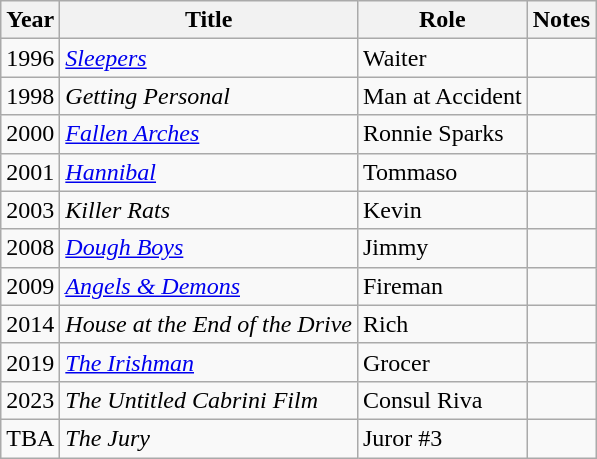<table class="wikitable sortable">
<tr>
<th>Year</th>
<th>Title</th>
<th>Role</th>
<th>Notes</th>
</tr>
<tr>
<td>1996</td>
<td><a href='#'><em>Sleepers</em></a></td>
<td>Waiter</td>
<td></td>
</tr>
<tr>
<td>1998</td>
<td><em>Getting Personal</em></td>
<td>Man at Accident</td>
<td></td>
</tr>
<tr>
<td>2000</td>
<td><a href='#'><em>Fallen Arches</em></a></td>
<td>Ronnie Sparks</td>
<td></td>
</tr>
<tr>
<td>2001</td>
<td><a href='#'><em>Hannibal</em></a></td>
<td>Tommaso</td>
<td></td>
</tr>
<tr>
<td>2003</td>
<td><em>Killer Rats</em></td>
<td>Kevin</td>
<td></td>
</tr>
<tr>
<td>2008</td>
<td><a href='#'><em>Dough Boys</em></a></td>
<td>Jimmy</td>
<td></td>
</tr>
<tr>
<td>2009</td>
<td><a href='#'><em>Angels & Demons</em></a></td>
<td>Fireman</td>
<td></td>
</tr>
<tr>
<td>2014</td>
<td><em>House at the End of the Drive</em></td>
<td>Rich</td>
<td></td>
</tr>
<tr>
<td>2019</td>
<td><em><a href='#'>The Irishman</a></em></td>
<td>Grocer</td>
<td></td>
</tr>
<tr>
<td>2023</td>
<td><em>The Untitled Cabrini Film</em></td>
<td>Consul Riva</td>
<td></td>
</tr>
<tr>
<td>TBA</td>
<td><em>The Jury</em></td>
<td>Juror #3</td>
<td></td>
</tr>
</table>
